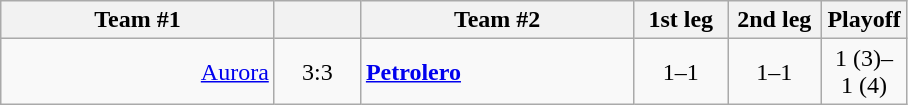<table class="wikitable" style="text-align: center;">
<tr>
<th width="175">Team #1</th>
<th width="50"></th>
<th width="175">Team #2</th>
<th width="55">1st leg</th>
<th width="55">2nd leg</th>
<th width="50">Playoff</th>
</tr>
<tr>
<td align=right><a href='#'>Aurora</a></td>
<td>3:3</td>
<td align=left><strong><a href='#'>Petrolero</a></strong></td>
<td>1–1</td>
<td>1–1</td>
<td>1 (3)– 1 (4)</td>
</tr>
</table>
